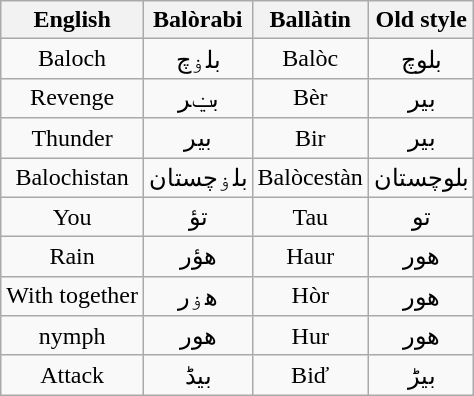<table class="wikitable" style="text-align:center">
<tr>
<th scope="col">English</th>
<th scope="col">Balòrabi</th>
<th scope="col">Ballàtin</th>
<th scope="col">Old style</th>
</tr>
<tr>
<td>Baloch</td>
<td>بلۏچ</td>
<td>Balòc</td>
<td>بلوچ</td>
</tr>
<tr>
<td>Revenge</td>
<td>بݔر</td>
<td>Bèr</td>
<td>بیر</td>
</tr>
<tr>
<td>Thunder</td>
<td>بیر</td>
<td>Bir</td>
<td>بیر</td>
</tr>
<tr>
<td>Balochistan</td>
<td>بلۏچستان</td>
<td>Balòcestàn</td>
<td>بلوچستان</td>
</tr>
<tr>
<td>You</td>
<td>تؤ</td>
<td>Tau</td>
<td>تو</td>
</tr>
<tr>
<td>Rain</td>
<td>ھؤر</td>
<td>Haur</td>
<td>ھور</td>
</tr>
<tr>
<td>With together</td>
<td>ھۏر</td>
<td>Hòr</td>
<td>ھور</td>
</tr>
<tr>
<td>nymph</td>
<td>ھور</td>
<td>Hur</td>
<td>ھور</td>
</tr>
<tr>
<td>Attack</td>
<td>بیڈ</td>
<td>Biď</td>
<td>بیڑ</td>
</tr>
</table>
